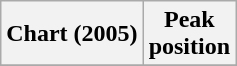<table class="wikitable plainrowheaders" style="text-align:center">
<tr>
<th scope="col">Chart (2005)</th>
<th scope="col">Peak<br> position</th>
</tr>
<tr>
</tr>
</table>
